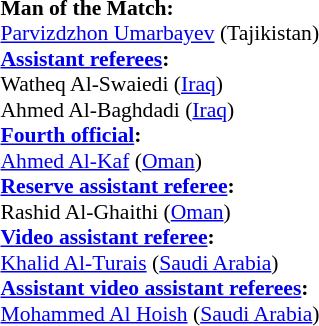<table style="width:100%; font-size:90%;">
<tr>
<td><br><strong>Man of the Match:</strong>
<br><a href='#'>Parvizdzhon Umarbayev</a> (Tajikistan)<br><strong><a href='#'>Assistant referees</a>:</strong>
<br>Watheq Al-Swaiedi (<a href='#'>Iraq</a>)
<br>Ahmed Al-Baghdadi (<a href='#'>Iraq</a>)
<br><strong><a href='#'>Fourth official</a>:</strong>
<br><a href='#'>Ahmed Al-Kaf</a> (<a href='#'>Oman</a>)
<br><strong><a href='#'>Reserve assistant referee</a>:</strong>
<br>Rashid Al-Ghaithi (<a href='#'>Oman</a>)
<br><strong><a href='#'>Video assistant referee</a>:</strong>
<br><a href='#'>Khalid Al-Turais</a> (<a href='#'>Saudi Arabia</a>)
<br><strong><a href='#'>Assistant video assistant referees</a>:</strong>
<br><a href='#'>Mohammed Al Hoish</a> (<a href='#'>Saudi Arabia</a>)</td>
</tr>
</table>
